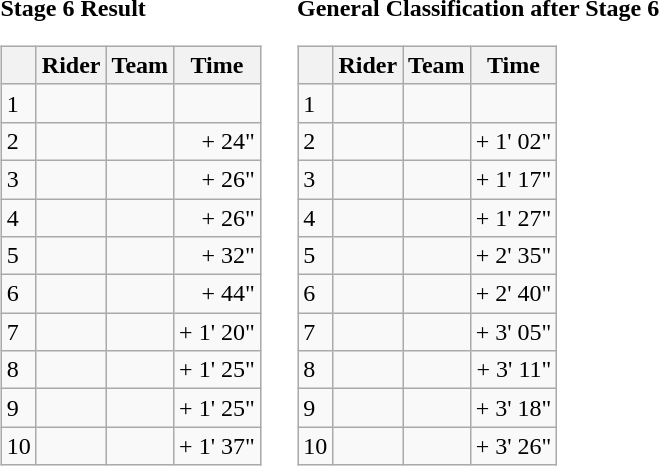<table>
<tr>
<td><strong>Stage 6 Result</strong><br><table class="wikitable">
<tr>
<th></th>
<th>Rider</th>
<th>Team</th>
<th>Time</th>
</tr>
<tr>
<td>1</td>
<td></td>
<td></td>
<td align="right"></td>
</tr>
<tr>
<td>2</td>
<td></td>
<td></td>
<td align="right">+ 24"</td>
</tr>
<tr>
<td>3</td>
<td> </td>
<td></td>
<td align="right">+ 26"</td>
</tr>
<tr>
<td>4</td>
<td></td>
<td></td>
<td align="right">+ 26"</td>
</tr>
<tr>
<td>5</td>
<td></td>
<td></td>
<td align="right">+ 32"</td>
</tr>
<tr>
<td>6</td>
<td></td>
<td></td>
<td align="right">+ 44"</td>
</tr>
<tr>
<td>7</td>
<td></td>
<td></td>
<td align="right">+ 1' 20"</td>
</tr>
<tr>
<td>8</td>
<td></td>
<td></td>
<td align="right">+ 1' 25"</td>
</tr>
<tr>
<td>9</td>
<td></td>
<td></td>
<td align="right">+ 1' 25"</td>
</tr>
<tr>
<td>10</td>
<td></td>
<td></td>
<td align="right">+ 1' 37"</td>
</tr>
</table>
</td>
<td></td>
<td><strong>General Classification after Stage 6</strong><br><table class="wikitable">
<tr>
<th></th>
<th>Rider</th>
<th>Team</th>
<th>Time</th>
</tr>
<tr>
<td>1</td>
<td> </td>
<td></td>
<td align="right"></td>
</tr>
<tr>
<td>2</td>
<td></td>
<td></td>
<td align="right">+ 1' 02"</td>
</tr>
<tr>
<td>3</td>
<td></td>
<td></td>
<td align="right">+ 1' 17"</td>
</tr>
<tr>
<td>4</td>
<td></td>
<td></td>
<td align="right">+ 1' 27"</td>
</tr>
<tr>
<td>5</td>
<td> </td>
<td></td>
<td align="right">+ 2' 35"</td>
</tr>
<tr>
<td>6</td>
<td></td>
<td></td>
<td align="right">+ 2' 40"</td>
</tr>
<tr>
<td>7</td>
<td></td>
<td></td>
<td align="right">+ 3' 05"</td>
</tr>
<tr>
<td>8</td>
<td></td>
<td></td>
<td align="right">+ 3' 11"</td>
</tr>
<tr>
<td>9</td>
<td></td>
<td></td>
<td align="right">+ 3' 18"</td>
</tr>
<tr>
<td>10</td>
<td></td>
<td></td>
<td align="right">+ 3' 26"</td>
</tr>
</table>
</td>
</tr>
</table>
